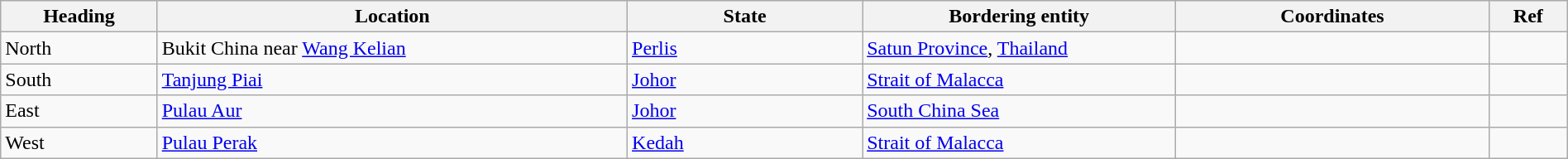<table class="wikitable" width="100%">
<tr>
<th width="10%">Heading</th>
<th width="30%">Location</th>
<th width="15%">State</th>
<th width="20%">Bordering entity</th>
<th width="20%" class="unsortable">Coordinates</th>
<th width="5%"  class="unsortable">Ref</th>
</tr>
<tr class="vcard">
<td>North</td>
<td class="fn org">Bukit China near <a href='#'>Wang Kelian</a></td>
<td><a href='#'>Perlis</a></td>
<td><a href='#'>Satun Province</a>, <a href='#'>Thailand</a></td>
<td></td>
<td></td>
</tr>
<tr class="vcard">
<td>South</td>
<td class="fn org"><a href='#'>Tanjung Piai</a></td>
<td><a href='#'>Johor</a></td>
<td><a href='#'>Strait of Malacca</a></td>
<td></td>
<td></td>
</tr>
<tr class="vcard">
<td>East</td>
<td class="fn org"><a href='#'>Pulau Aur</a></td>
<td><a href='#'>Johor</a></td>
<td><a href='#'>South China Sea</a></td>
<td></td>
<td></td>
</tr>
<tr class="vcard">
<td>West</td>
<td class="fn org"><a href='#'>Pulau Perak</a></td>
<td><a href='#'>Kedah</a></td>
<td><a href='#'>Strait of Malacca</a></td>
<td></td>
<td></td>
</tr>
</table>
